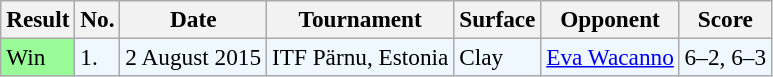<table class="sortable wikitable" style=font-size:97%>
<tr>
<th>Result</th>
<th>No.</th>
<th>Date</th>
<th>Tournament</th>
<th>Surface</th>
<th>Opponent</th>
<th class="unsortable">Score</th>
</tr>
<tr style="background:#f0f8ff;">
<td style="background:#98fb98;">Win</td>
<td>1.</td>
<td>2 August 2015</td>
<td>ITF Pärnu, Estonia</td>
<td>Clay</td>
<td> <a href='#'>Eva Wacanno</a></td>
<td>6–2, 6–3</td>
</tr>
</table>
